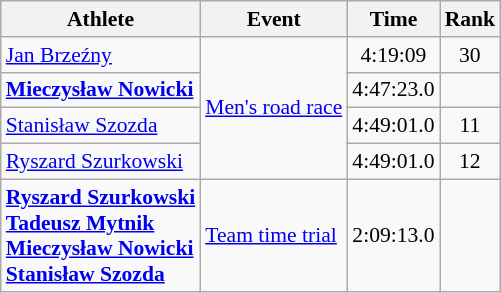<table class=wikitable style="font-size:90%">
<tr>
<th>Athlete</th>
<th>Event</th>
<th>Time</th>
<th>Rank</th>
</tr>
<tr align=center>
<td align=left><a href='#'>Jan Brzeźny</a></td>
<td style="text-align:left;" rowspan="4"><a href='#'>Men's road race</a></td>
<td>4:19:09</td>
<td>30</td>
</tr>
<tr align=center>
<td align=left><strong><a href='#'>Mieczysław Nowicki</a></strong></td>
<td>4:47:23.0</td>
<td></td>
</tr>
<tr align=center>
<td style="text-align:left;"><a href='#'>Stanisław Szozda</a></td>
<td>4:49:01.0</td>
<td>11</td>
</tr>
<tr align=center>
<td style="text-align:left;"><a href='#'>Ryszard Szurkowski</a></td>
<td>4:49:01.0</td>
<td>12</td>
</tr>
<tr align=center>
<td align=left><strong><a href='#'>Ryszard Szurkowski</a><br><a href='#'>Tadeusz Mytnik</a><br><a href='#'>Mieczysław Nowicki</a><br><a href='#'>Stanisław Szozda</a></strong></td>
<td align=left><a href='#'>Team time trial</a></td>
<td>2:09:13.0</td>
<td></td>
</tr>
</table>
